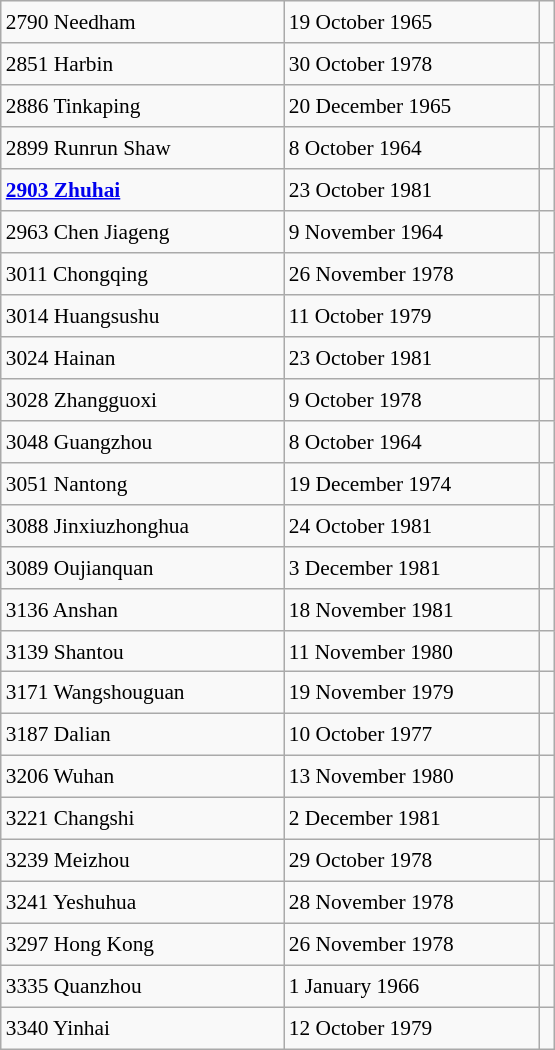<table class="wikitable" style="font-size: 89%; float: left; width: 26em; margin-right: 1em; height: 700px">
<tr>
<td>2790 Needham</td>
<td>19 October 1965</td>
<td></td>
</tr>
<tr>
<td>2851 Harbin</td>
<td>30 October 1978</td>
<td></td>
</tr>
<tr>
<td>2886 Tinkaping</td>
<td>20 December 1965</td>
<td></td>
</tr>
<tr>
<td>2899 Runrun Shaw</td>
<td>8 October 1964</td>
<td></td>
</tr>
<tr>
<td><strong><a href='#'>2903 Zhuhai</a></strong></td>
<td>23 October 1981</td>
<td></td>
</tr>
<tr>
<td>2963 Chen Jiageng</td>
<td>9 November 1964</td>
<td></td>
</tr>
<tr>
<td>3011 Chongqing</td>
<td>26 November 1978</td>
<td></td>
</tr>
<tr>
<td>3014 Huangsushu</td>
<td>11 October 1979</td>
<td></td>
</tr>
<tr>
<td>3024 Hainan</td>
<td>23 October 1981</td>
<td></td>
</tr>
<tr>
<td>3028 Zhangguoxi</td>
<td>9 October 1978</td>
<td></td>
</tr>
<tr>
<td>3048 Guangzhou</td>
<td>8 October 1964</td>
<td></td>
</tr>
<tr>
<td>3051 Nantong</td>
<td>19 December 1974</td>
<td></td>
</tr>
<tr>
<td>3088 Jinxiuzhonghua</td>
<td>24 October 1981</td>
<td></td>
</tr>
<tr>
<td>3089 Oujianquan</td>
<td>3 December 1981</td>
<td></td>
</tr>
<tr>
<td>3136 Anshan</td>
<td>18 November 1981</td>
<td></td>
</tr>
<tr>
<td>3139 Shantou</td>
<td>11 November 1980</td>
<td></td>
</tr>
<tr>
<td>3171 Wangshouguan</td>
<td>19 November 1979</td>
<td></td>
</tr>
<tr>
<td>3187 Dalian</td>
<td>10 October 1977</td>
<td></td>
</tr>
<tr>
<td>3206 Wuhan</td>
<td>13 November 1980</td>
<td></td>
</tr>
<tr>
<td>3221 Changshi</td>
<td>2 December 1981</td>
<td></td>
</tr>
<tr>
<td>3239 Meizhou</td>
<td>29 October 1978</td>
<td></td>
</tr>
<tr>
<td>3241 Yeshuhua</td>
<td>28 November 1978</td>
<td></td>
</tr>
<tr>
<td>3297 Hong Kong</td>
<td>26 November 1978</td>
<td></td>
</tr>
<tr>
<td>3335 Quanzhou</td>
<td>1 January 1966</td>
<td></td>
</tr>
<tr>
<td>3340 Yinhai</td>
<td>12 October 1979</td>
<td></td>
</tr>
</table>
